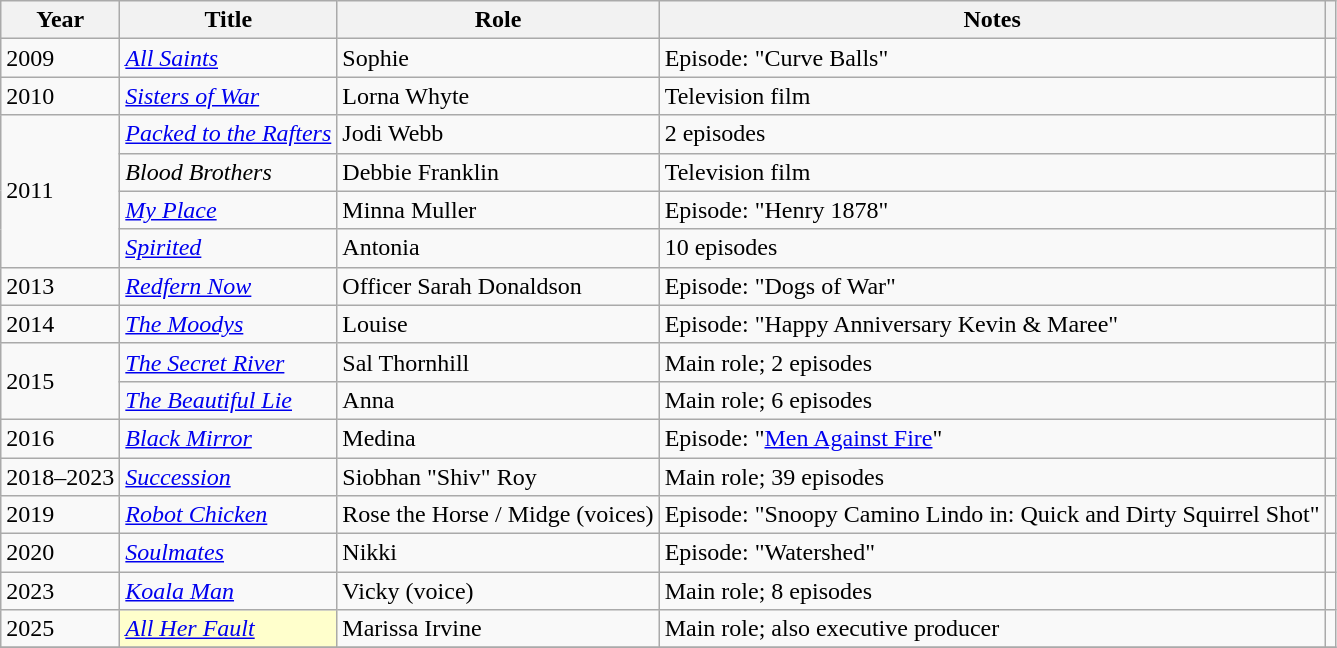<table class="wikitable sortable">
<tr>
<th>Year</th>
<th>Title</th>
<th>Role</th>
<th class="unsortable">Notes</th>
<th class="unsortable"></th>
</tr>
<tr>
<td>2009</td>
<td><em><a href='#'>All Saints</a></em></td>
<td>Sophie</td>
<td>Episode: "Curve Balls"</td>
<td></td>
</tr>
<tr>
<td>2010</td>
<td><em><a href='#'>Sisters of War</a></em></td>
<td>Lorna Whyte</td>
<td>Television film</td>
<td></td>
</tr>
<tr>
<td rowspan="4">2011</td>
<td><em><a href='#'>Packed to the Rafters</a></em></td>
<td>Jodi Webb</td>
<td>2 episodes</td>
<td></td>
</tr>
<tr>
<td><em>Blood Brothers</em></td>
<td>Debbie Franklin</td>
<td>Television film</td>
<td></td>
</tr>
<tr>
<td><em><a href='#'>My Place</a></em></td>
<td>Minna Muller</td>
<td>Episode: "Henry 1878"</td>
<td></td>
</tr>
<tr>
<td><em><a href='#'>Spirited</a></em></td>
<td>Antonia</td>
<td>10 episodes</td>
<td></td>
</tr>
<tr>
<td>2013</td>
<td><em><a href='#'>Redfern Now</a></em></td>
<td>Officer Sarah Donaldson</td>
<td>Episode: "Dogs of War"</td>
<td></td>
</tr>
<tr>
<td>2014</td>
<td><em><a href='#'>The Moodys</a></em></td>
<td>Louise</td>
<td>Episode: "Happy Anniversary Kevin & Maree"</td>
<td></td>
</tr>
<tr>
<td rowspan="2">2015</td>
<td><em><a href='#'>The Secret River</a></em></td>
<td>Sal Thornhill</td>
<td>Main role; 2 episodes</td>
<td></td>
</tr>
<tr>
<td><em><a href='#'>The Beautiful Lie</a></em></td>
<td>Anna</td>
<td>Main role; 6 episodes</td>
<td></td>
</tr>
<tr>
<td>2016</td>
<td><em><a href='#'>Black Mirror</a></em></td>
<td>Medina</td>
<td>Episode: "<a href='#'>Men Against Fire</a>"</td>
<td></td>
</tr>
<tr>
<td>2018–2023</td>
<td><em><a href='#'>Succession</a></em></td>
<td>Siobhan "Shiv" Roy</td>
<td>Main role; 39 episodes</td>
<td></td>
</tr>
<tr>
<td>2019</td>
<td><em><a href='#'>Robot Chicken</a></em></td>
<td>Rose the Horse / Midge (voices)</td>
<td>Episode: "Snoopy Camino Lindo in: Quick and Dirty Squirrel Shot"</td>
<td></td>
</tr>
<tr>
<td>2020</td>
<td><em><a href='#'>Soulmates</a></em></td>
<td>Nikki</td>
<td>Episode: "Watershed"</td>
<td></td>
</tr>
<tr>
<td>2023</td>
<td><em><a href='#'>Koala Man</a></em></td>
<td>Vicky (voice)</td>
<td>Main role; 8 episodes</td>
<td></td>
</tr>
<tr>
<td>2025</td>
<td style="background:#FFFFCC;"> <em><a href='#'>All Her Fault</a></em></td>
<td>Marissa Irvine</td>
<td>Main role; also executive producer</td>
<td></td>
</tr>
<tr>
</tr>
</table>
